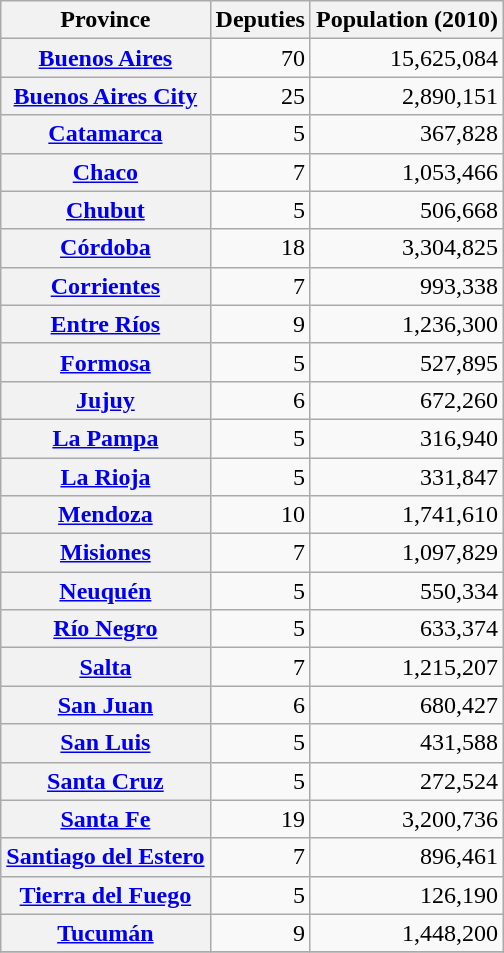<table class="wikitable sortable" style="text-align:right;">
<tr>
<th>Province</th>
<th>Deputies</th>
<th>Population (2010)</th>
</tr>
<tr>
<th><a href='#'>Buenos Aires</a></th>
<td>70</td>
<td>15,625,084</td>
</tr>
<tr>
<th><a href='#'>Buenos Aires City</a></th>
<td>25</td>
<td>2,890,151</td>
</tr>
<tr>
<th><a href='#'>Catamarca</a></th>
<td>5</td>
<td>367,828</td>
</tr>
<tr>
<th><a href='#'>Chaco</a></th>
<td>7</td>
<td>1,053,466</td>
</tr>
<tr>
<th><a href='#'>Chubut</a></th>
<td>5</td>
<td>506,668</td>
</tr>
<tr>
<th><a href='#'>Córdoba</a></th>
<td>18</td>
<td>3,304,825</td>
</tr>
<tr>
<th><a href='#'>Corrientes</a></th>
<td>7</td>
<td>993,338</td>
</tr>
<tr>
<th><a href='#'>Entre Ríos</a></th>
<td>9</td>
<td>1,236,300</td>
</tr>
<tr>
<th><a href='#'>Formosa</a></th>
<td>5</td>
<td>527,895</td>
</tr>
<tr>
<th><a href='#'>Jujuy</a></th>
<td>6</td>
<td>672,260</td>
</tr>
<tr>
<th><a href='#'>La Pampa</a></th>
<td>5</td>
<td>316,940</td>
</tr>
<tr>
<th><a href='#'>La Rioja</a></th>
<td>5</td>
<td>331,847</td>
</tr>
<tr>
<th><a href='#'>Mendoza</a></th>
<td>10</td>
<td>1,741,610</td>
</tr>
<tr>
<th><a href='#'>Misiones</a></th>
<td>7</td>
<td>1,097,829</td>
</tr>
<tr>
<th><a href='#'>Neuquén</a></th>
<td>5</td>
<td>550,334</td>
</tr>
<tr>
<th><a href='#'>Río Negro</a></th>
<td>5</td>
<td>633,374</td>
</tr>
<tr>
<th><a href='#'>Salta</a></th>
<td>7</td>
<td>1,215,207</td>
</tr>
<tr>
<th><a href='#'>San Juan</a></th>
<td>6</td>
<td>680,427</td>
</tr>
<tr>
<th><a href='#'>San Luis</a></th>
<td>5</td>
<td>431,588</td>
</tr>
<tr>
<th><a href='#'>Santa Cruz</a></th>
<td>5</td>
<td>272,524</td>
</tr>
<tr>
<th><a href='#'>Santa Fe</a></th>
<td>19</td>
<td>3,200,736</td>
</tr>
<tr>
<th><a href='#'>Santiago del Estero</a></th>
<td>7</td>
<td>896,461</td>
</tr>
<tr>
<th><a href='#'>Tierra del Fuego</a></th>
<td>5</td>
<td>126,190</td>
</tr>
<tr>
<th><a href='#'>Tucumán</a></th>
<td>9</td>
<td>1,448,200</td>
</tr>
<tr>
</tr>
</table>
